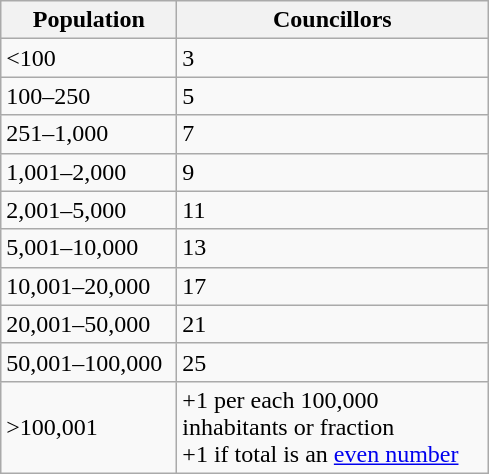<table class="wikitable" style="text-align:left;">
<tr>
<th width="110">Population</th>
<th width="200">Councillors</th>
</tr>
<tr>
<td><100</td>
<td>3</td>
</tr>
<tr>
<td>100–250</td>
<td>5</td>
</tr>
<tr>
<td>251–1,000</td>
<td>7</td>
</tr>
<tr>
<td>1,001–2,000</td>
<td>9</td>
</tr>
<tr>
<td>2,001–5,000</td>
<td>11</td>
</tr>
<tr>
<td>5,001–10,000</td>
<td>13</td>
</tr>
<tr>
<td>10,001–20,000</td>
<td>17</td>
</tr>
<tr>
<td>20,001–50,000</td>
<td>21</td>
</tr>
<tr>
<td>50,001–100,000</td>
<td>25</td>
</tr>
<tr>
<td>>100,001</td>
<td>+1 per each 100,000 inhabitants or fraction<br>+1 if total is an <a href='#'>even number</a></td>
</tr>
</table>
